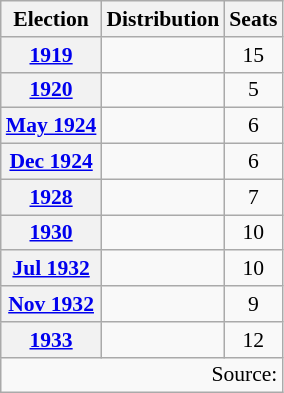<table class=wikitable style="font-size:90%; text-align:center">
<tr>
<th>Election</th>
<th>Distribution</th>
<th>Seats</th>
</tr>
<tr>
<th><a href='#'>1919</a></th>
<td align=left>              </td>
<td>15</td>
</tr>
<tr>
<th><a href='#'>1920</a></th>
<td align=left>    </td>
<td>5</td>
</tr>
<tr>
<th><a href='#'>May 1924</a></th>
<td align=left>     </td>
<td>6</td>
</tr>
<tr>
<th><a href='#'>Dec 1924</a></th>
<td align=left>     </td>
<td>6</td>
</tr>
<tr>
<th><a href='#'>1928</a></th>
<td align=left>      </td>
<td>7</td>
</tr>
<tr>
<th><a href='#'>1930</a></th>
<td align=left>         </td>
<td>10</td>
</tr>
<tr>
<th><a href='#'>Jul 1932</a></th>
<td align=left>         </td>
<td>10</td>
</tr>
<tr>
<th><a href='#'>Nov 1932</a></th>
<td align=left>        </td>
<td>9</td>
</tr>
<tr>
<th><a href='#'>1933</a></th>
<td align=left>           </td>
<td>12</td>
</tr>
<tr>
<td colspan=3 align=right>Source: </td>
</tr>
</table>
